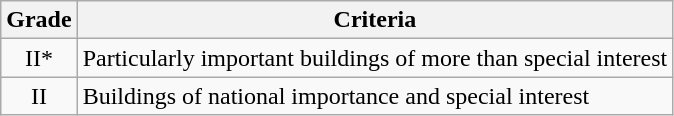<table class="wikitable">
<tr>
<th>Grade</th>
<th>Criteria</th>
</tr>
<tr>
<td align="center" >II*</td>
<td>Particularly important buildings of more than special interest</td>
</tr>
<tr>
<td align="center" >II</td>
<td>Buildings of national importance and special interest</td>
</tr>
</table>
